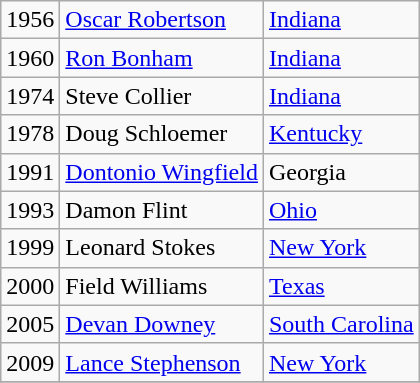<table class="wikitable">
<tr>
<td>1956</td>
<td><a href='#'>Oscar Robertson</a></td>
<td><a href='#'>Indiana</a></td>
</tr>
<tr>
<td>1960</td>
<td><a href='#'>Ron Bonham</a></td>
<td><a href='#'>Indiana</a></td>
</tr>
<tr>
<td>1974</td>
<td>Steve Collier</td>
<td><a href='#'>Indiana</a></td>
</tr>
<tr>
<td>1978</td>
<td>Doug Schloemer</td>
<td><a href='#'>Kentucky</a></td>
</tr>
<tr>
<td>1991</td>
<td><a href='#'>Dontonio Wingfield</a></td>
<td>Georgia</td>
</tr>
<tr>
<td>1993</td>
<td>Damon Flint</td>
<td><a href='#'>Ohio</a></td>
</tr>
<tr>
<td>1999</td>
<td>Leonard Stokes</td>
<td><a href='#'>New York</a></td>
</tr>
<tr>
<td>2000</td>
<td>Field Williams</td>
<td><a href='#'>Texas</a></td>
</tr>
<tr>
<td>2005</td>
<td><a href='#'>Devan Downey</a></td>
<td><a href='#'>South Carolina</a></td>
</tr>
<tr>
<td>2009</td>
<td><a href='#'>Lance Stephenson</a></td>
<td><a href='#'>New York</a></td>
</tr>
<tr>
</tr>
</table>
